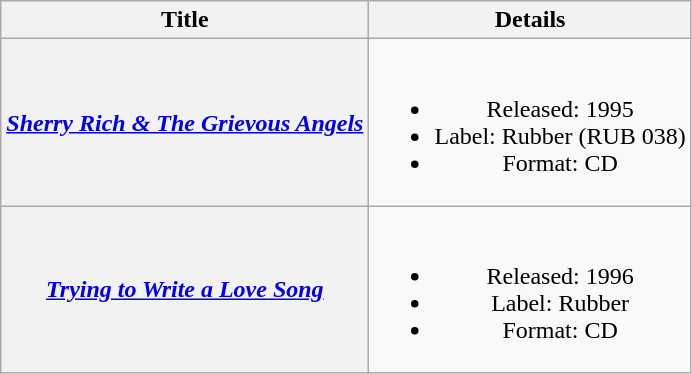<table class="wikitable plainrowheaders" style="text-align:center;" border="1">
<tr>
<th>Title</th>
<th>Details</th>
</tr>
<tr>
<th scope="row"><em><a href='#'>Sherry Rich & The Grievous Angels</a></em></th>
<td><br><ul><li>Released: 1995</li><li>Label: Rubber (RUB 038)</li><li>Format: CD</li></ul></td>
</tr>
<tr>
<th scope="row"><em><a href='#'>Trying to Write a Love Song</a></em></th>
<td><br><ul><li>Released: 1996</li><li>Label: Rubber</li><li>Format: CD</li></ul></td>
</tr>
</table>
